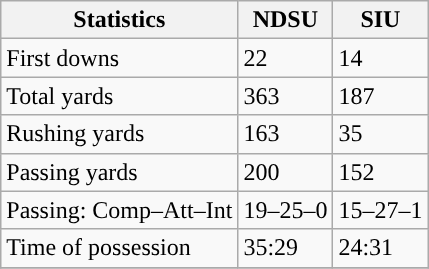<table class="wikitable" style="float: left;">
<tr>
<th>Statistics</th>
<th>NDSU</th>
<th>SIU</th>
</tr>
<tr>
<td>First downs</td>
<td>22</td>
<td>14</td>
</tr>
<tr>
<td>Total yards</td>
<td>363</td>
<td>187</td>
</tr>
<tr>
<td>Rushing yards</td>
<td>163</td>
<td>35</td>
</tr>
<tr>
<td>Passing yards</td>
<td>200</td>
<td>152</td>
</tr>
<tr>
<td>Passing: Comp–Att–Int</td>
<td>19–25–0</td>
<td>15–27–1</td>
</tr>
<tr>
<td>Time of possession</td>
<td>35:29</td>
<td>24:31</td>
</tr>
<tr>
</tr>
</table>
